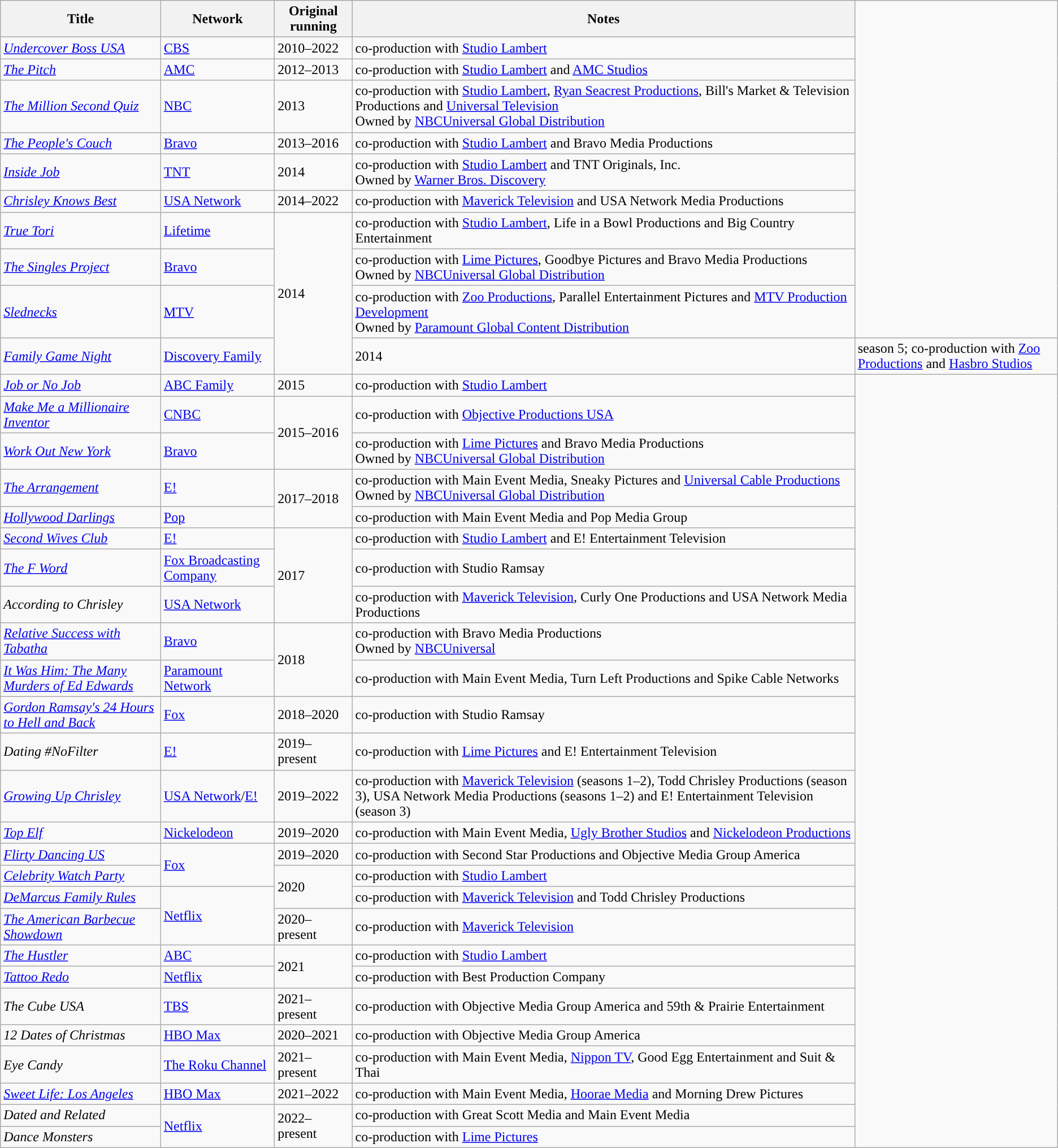<table class="wikitable sortable">
<tr>
<th>Title</th>
<th>Network</th>
<th>Original running</th>
<th>Notes</th>
</tr>
<tr>
<td><em><a href='#'>Undercover Boss USA</a></em></td>
<td><a href='#'>CBS</a></td>
<td>2010–2022</td>
<td>co-production with <a href='#'>Studio Lambert</a></td>
</tr>
<tr>
<td><em><a href='#'>The Pitch</a></em></td>
<td><a href='#'>AMC</a></td>
<td>2012–2013</td>
<td>co-production with <a href='#'>Studio Lambert</a> and <a href='#'>AMC Studios</a></td>
</tr>
<tr>
<td><em><a href='#'>The Million Second Quiz</a></em></td>
<td><a href='#'>NBC</a></td>
<td>2013</td>
<td>co-production with <a href='#'>Studio Lambert</a>, <a href='#'>Ryan Seacrest Productions</a>, Bill's Market & Television Productions and <a href='#'>Universal Television</a><br>Owned by <a href='#'>NBCUniversal Global Distribution</a></td>
</tr>
<tr>
<td><em><a href='#'>The People's Couch</a></em></td>
<td><a href='#'>Bravo</a></td>
<td>2013–2016</td>
<td>co-production with <a href='#'>Studio Lambert</a> and Bravo Media Productions</td>
</tr>
<tr>
<td><em><a href='#'>Inside Job</a></em></td>
<td><a href='#'>TNT</a></td>
<td>2014</td>
<td>co-production with <a href='#'>Studio Lambert</a> and TNT Originals, Inc.<br>Owned by <a href='#'>Warner Bros. Discovery</a></td>
</tr>
<tr>
<td><em><a href='#'>Chrisley Knows Best</a></em></td>
<td><a href='#'>USA Network</a></td>
<td>2014–2022</td>
<td>co-production with <a href='#'>Maverick Television</a> and USA Network Media Productions</td>
</tr>
<tr>
<td><em><a href='#'>True Tori</a></em></td>
<td><a href='#'>Lifetime</a></td>
<td rowspan="4">2014</td>
<td>co-production with <a href='#'>Studio Lambert</a>, Life in a Bowl Productions and Big Country Entertainment</td>
</tr>
<tr>
<td><em><a href='#'>The Singles Project</a></em></td>
<td><a href='#'>Bravo</a></td>
<td>co-production with <a href='#'>Lime Pictures</a>, Goodbye Pictures and Bravo Media Productions<br>Owned by <a href='#'>NBCUniversal Global Distribution</a></td>
</tr>
<tr>
<td><em><a href='#'>Slednecks</a></em></td>
<td><a href='#'>MTV</a></td>
<td>co-production with <a href='#'>Zoo Productions</a>, Parallel Entertainment Pictures and <a href='#'>MTV Production Development</a><br>Owned by <a href='#'>Paramount Global Content Distribution</a></td>
</tr>
<tr>
<td><em><a href='#'>Family Game Night</a></em></td>
<td><a href='#'>Discovery Family</a></td>
<td>2014</td>
<td>season 5; co-production with <a href='#'>Zoo Productions</a> and <a href='#'>Hasbro Studios</a></td>
</tr>
<tr>
<td><em><a href='#'>Job or No Job</a></em></td>
<td><a href='#'>ABC Family</a></td>
<td>2015</td>
<td>co-production with <a href='#'>Studio Lambert</a></td>
</tr>
<tr>
<td><em><a href='#'>Make Me a Millionaire Inventor</a></em></td>
<td><a href='#'>CNBC</a></td>
<td rowspan="2">2015–2016</td>
<td>co-production with <a href='#'>Objective Productions USA</a></td>
</tr>
<tr>
<td><em><a href='#'>Work Out New York</a></em></td>
<td><a href='#'>Bravo</a></td>
<td>co-production with <a href='#'>Lime Pictures</a> and Bravo Media Productions<br>Owned by <a href='#'>NBCUniversal Global Distribution</a></td>
</tr>
<tr>
<td><em><a href='#'>The Arrangement</a></em></td>
<td><a href='#'>E!</a></td>
<td rowspan="2">2017–2018</td>
<td>co-production with Main Event Media, Sneaky Pictures and <a href='#'>Universal Cable Productions</a><br>Owned by <a href='#'>NBCUniversal Global Distribution</a></td>
</tr>
<tr>
<td><em><a href='#'>Hollywood Darlings</a></em></td>
<td><a href='#'>Pop</a></td>
<td>co-production with Main Event Media and Pop Media Group</td>
</tr>
<tr>
<td><em><a href='#'>Second Wives Club</a></em></td>
<td><a href='#'>E!</a></td>
<td rowspan="3">2017</td>
<td>co-production with <a href='#'>Studio Lambert</a> and E! Entertainment Television</td>
</tr>
<tr>
<td><em><a href='#'>The F Word</a></em></td>
<td><a href='#'>Fox Broadcasting Company</a></td>
<td>co-production with Studio Ramsay</td>
</tr>
<tr>
<td><em>According to Chrisley</em></td>
<td><a href='#'>USA Network</a></td>
<td>co-production with <a href='#'>Maverick Television</a>, Curly One Productions and USA Network Media Productions</td>
</tr>
<tr>
<td><em><a href='#'>Relative Success with Tabatha</a></em></td>
<td><a href='#'>Bravo</a></td>
<td rowspan="2">2018</td>
<td>co-production with Bravo Media Productions<br>Owned by <a href='#'>NBCUniversal</a></td>
</tr>
<tr>
<td><em><a href='#'>It Was Him: The Many Murders of Ed Edwards</a></em></td>
<td><a href='#'>Paramount Network</a></td>
<td>co-production with Main Event Media, Turn Left Productions and Spike Cable Networks</td>
</tr>
<tr>
<td><em><a href='#'>Gordon Ramsay's 24 Hours to Hell and Back</a></em></td>
<td><a href='#'>Fox</a></td>
<td>2018–2020</td>
<td>co-production with Studio Ramsay</td>
</tr>
<tr>
<td><em>Dating #NoFilter</em></td>
<td><a href='#'>E!</a></td>
<td>2019–present</td>
<td>co-production with <a href='#'>Lime Pictures</a> and E! Entertainment Television</td>
</tr>
<tr>
<td><em><a href='#'>Growing Up Chrisley</a></em></td>
<td><a href='#'>USA Network</a>/<a href='#'>E!</a></td>
<td>2019–2022</td>
<td>co-production with <a href='#'>Maverick Television</a> (seasons 1–2), Todd Chrisley Productions (season 3), USA Network Media Productions (seasons 1–2) and E! Entertainment Television (season 3)</td>
</tr>
<tr>
<td><em><a href='#'>Top Elf</a></em></td>
<td><a href='#'>Nickelodeon</a></td>
<td>2019–2020</td>
<td>co-production with Main Event Media, <a href='#'>Ugly Brother Studios</a> and <a href='#'>Nickelodeon Productions</a></td>
</tr>
<tr>
<td><em><a href='#'>Flirty Dancing US</a></em></td>
<td rowspan="2"><a href='#'>Fox</a></td>
<td>2019–2020</td>
<td>co-production with Second Star Productions and Objective Media Group America</td>
</tr>
<tr>
<td><em><a href='#'>Celebrity Watch Party</a></em></td>
<td rowspan="2">2020</td>
<td>co-production with <a href='#'>Studio Lambert</a></td>
</tr>
<tr>
<td><em><a href='#'>DeMarcus Family Rules</a></em></td>
<td rowspan="2"><a href='#'>Netflix</a></td>
<td>co-production with <a href='#'>Maverick Television</a> and Todd Chrisley Productions</td>
</tr>
<tr>
<td><em><a href='#'>The American Barbecue Showdown</a></em></td>
<td>2020–present</td>
<td>co-production with <a href='#'>Maverick Television</a></td>
</tr>
<tr>
<td><em><a href='#'>The Hustler</a></em></td>
<td><a href='#'>ABC</a></td>
<td rowspan="2">2021</td>
<td>co-production with <a href='#'>Studio Lambert</a></td>
</tr>
<tr>
<td><em><a href='#'>Tattoo Redo</a></em></td>
<td><a href='#'>Netflix</a></td>
<td>co-production with Best Production Company</td>
</tr>
<tr>
<td><em>The Cube USA</em></td>
<td><a href='#'>TBS</a></td>
<td>2021–present</td>
<td>co-production with Objective Media Group America and 59th & Prairie Entertainment</td>
</tr>
<tr>
<td><em>12 Dates of Christmas</em></td>
<td><a href='#'>HBO Max</a></td>
<td>2020–2021</td>
<td>co-production with Objective Media Group America</td>
</tr>
<tr>
<td><em>Eye Candy</em></td>
<td><a href='#'>The Roku Channel</a></td>
<td>2021–present</td>
<td>co-production with Main Event Media, <a href='#'>Nippon TV</a>, Good Egg Entertainment and Suit & Thai</td>
</tr>
<tr>
<td><em><a href='#'>Sweet Life: Los Angeles</a></em></td>
<td><a href='#'>HBO Max</a></td>
<td>2021–2022</td>
<td>co-production with Main Event Media, <a href='#'>Hoorae Media</a> and Morning Drew Pictures</td>
</tr>
<tr>
<td><em>Dated and Related</em></td>
<td rowspan="2"><a href='#'>Netflix</a></td>
<td rowspan="2">2022–present</td>
<td>co-production with Great Scott Media and Main Event Media</td>
</tr>
<tr>
<td><em>Dance Monsters</em></td>
<td>co-production with <a href='#'>Lime Pictures</a></td>
</tr>
</table>
